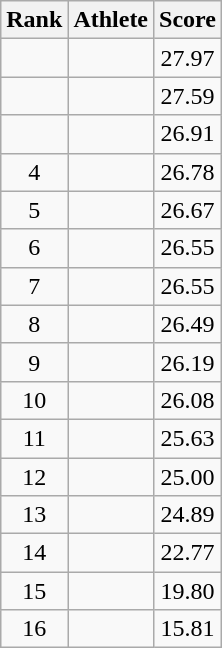<table class="wikitable" style="text-align:center">
<tr>
<th>Rank</th>
<th>Athlete</th>
<th>Score</th>
</tr>
<tr>
<td></td>
<td align="left"></td>
<td>27.97</td>
</tr>
<tr>
<td></td>
<td align="left"></td>
<td>27.59</td>
</tr>
<tr>
<td></td>
<td align="left"></td>
<td>26.91</td>
</tr>
<tr>
<td>4</td>
<td align="left"></td>
<td>26.78</td>
</tr>
<tr>
<td>5</td>
<td align="left"></td>
<td>26.67</td>
</tr>
<tr>
<td>6</td>
<td align="left"></td>
<td>26.55</td>
</tr>
<tr>
<td>7</td>
<td align="left"></td>
<td>26.55</td>
</tr>
<tr>
<td>8</td>
<td align="left"></td>
<td>26.49</td>
</tr>
<tr>
<td>9</td>
<td align="left"></td>
<td>26.19</td>
</tr>
<tr>
<td>10</td>
<td align="left"></td>
<td>26.08</td>
</tr>
<tr>
<td>11</td>
<td align="left"></td>
<td>25.63</td>
</tr>
<tr>
<td>12</td>
<td align="left"></td>
<td>25.00</td>
</tr>
<tr>
<td>13</td>
<td align="left"></td>
<td>24.89</td>
</tr>
<tr>
<td>14</td>
<td align="left"></td>
<td>22.77</td>
</tr>
<tr>
<td>15</td>
<td align="left"></td>
<td>19.80</td>
</tr>
<tr>
<td>16</td>
<td align="left"></td>
<td>15.81</td>
</tr>
</table>
